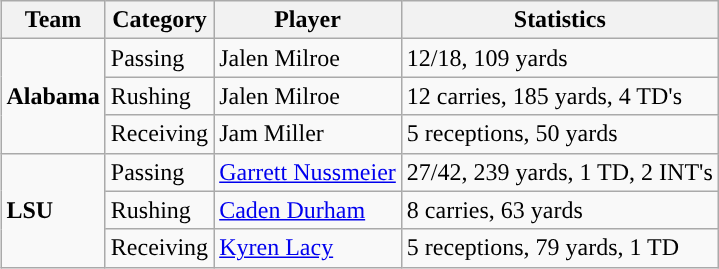<table class="wikitable" style="float: right;">
<tr>
<th>Team</th>
<th>Category</th>
<th>Player</th>
<th>Statistics</th>
</tr>
<tr>
<td rowspan=3><strong>Alabama</strong></td>
<td>Passing</td>
<td>Jalen Milroe</td>
<td>12/18, 109 yards</td>
</tr>
<tr>
<td>Rushing</td>
<td>Jalen Milroe</td>
<td>12 carries, 185 yards, 4 TD's</td>
</tr>
<tr>
<td>Receiving</td>
<td>Jam Miller</td>
<td>5 receptions, 50 yards</td>
</tr>
<tr>
<td rowspan=3><strong>LSU</strong></td>
<td>Passing</td>
<td><a href='#'>Garrett Nussmeier</a></td>
<td>27/42, 239 yards, 1 TD, 2 INT's</td>
</tr>
<tr>
<td>Rushing</td>
<td><a href='#'>Caden Durham</a></td>
<td>8 carries, 63 yards</td>
</tr>
<tr>
<td>Receiving</td>
<td><a href='#'>Kyren Lacy</a></td>
<td>5 receptions, 79 yards, 1 TD</td>
</tr>
</table>
